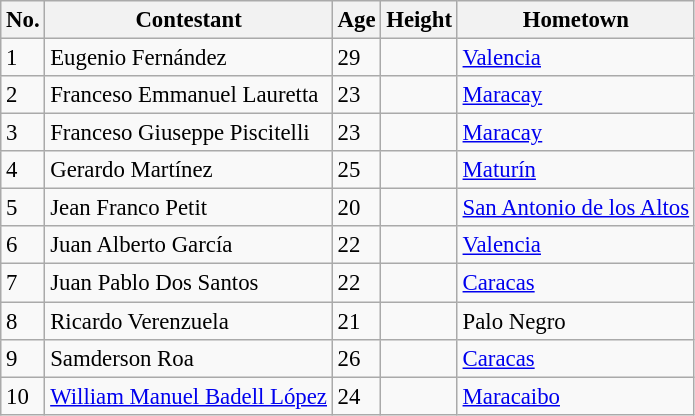<table class="wikitable sortable" style="font-size: 95%;">
<tr>
<th>No.</th>
<th>Contestant</th>
<th>Age</th>
<th>Height</th>
<th>Hometown</th>
</tr>
<tr>
<td>1</td>
<td>Eugenio Fernández</td>
<td>29</td>
<td></td>
<td><a href='#'>Valencia</a></td>
</tr>
<tr>
<td>2</td>
<td>Franceso Emmanuel Lauretta</td>
<td>23</td>
<td></td>
<td><a href='#'>Maracay</a></td>
</tr>
<tr>
<td>3</td>
<td>Franceso Giuseppe Piscitelli</td>
<td>23</td>
<td></td>
<td><a href='#'>Maracay</a></td>
</tr>
<tr>
<td>4</td>
<td>Gerardo Martínez</td>
<td>25</td>
<td></td>
<td><a href='#'>Maturín</a></td>
</tr>
<tr>
<td>5</td>
<td>Jean Franco Petit</td>
<td>20</td>
<td></td>
<td><a href='#'>San Antonio de los Altos</a></td>
</tr>
<tr>
<td>6</td>
<td>Juan Alberto García</td>
<td>22</td>
<td></td>
<td><a href='#'>Valencia</a></td>
</tr>
<tr>
<td>7</td>
<td>Juan Pablo Dos Santos</td>
<td>22</td>
<td></td>
<td><a href='#'>Caracas</a></td>
</tr>
<tr>
<td>8</td>
<td>Ricardo Verenzuela</td>
<td>21</td>
<td></td>
<td>Palo Negro</td>
</tr>
<tr>
<td>9</td>
<td>Samderson Roa</td>
<td>26</td>
<td></td>
<td><a href='#'>Caracas</a></td>
</tr>
<tr>
<td>10</td>
<td><a href='#'>William Manuel Badell López</a></td>
<td>24</td>
<td></td>
<td><a href='#'>Maracaibo</a></td>
</tr>
</table>
